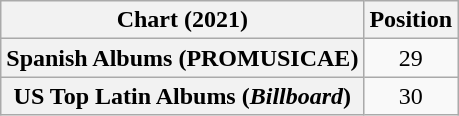<table class="wikitable plainrowheaders" style="text-align:center">
<tr>
<th scope="col">Chart (2021)</th>
<th scope="col">Position</th>
</tr>
<tr>
<th scope="row">Spanish Albums (PROMUSICAE)</th>
<td>29</td>
</tr>
<tr>
<th scope="row">US Top Latin Albums (<em>Billboard</em>)</th>
<td>30</td>
</tr>
</table>
